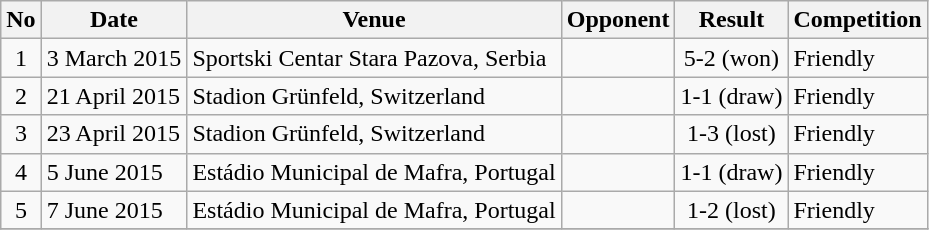<table class="wikitable">
<tr>
<th>No</th>
<th>Date</th>
<th>Venue</th>
<th>Opponent</th>
<th>Result</th>
<th>Competition</th>
</tr>
<tr>
<td align=center>1</td>
<td>3 March 2015</td>
<td>Sportski Centar Stara Pazova, Serbia</td>
<td></td>
<td align=center>5-2 (won)</td>
<td>Friendly</td>
</tr>
<tr>
<td align=center>2</td>
<td>21 April 2015</td>
<td>Stadion Grünfeld, Switzerland</td>
<td></td>
<td align=center>1-1 (draw)</td>
<td>Friendly</td>
</tr>
<tr>
<td align=center>3</td>
<td>23 April 2015</td>
<td>Stadion Grünfeld, Switzerland</td>
<td></td>
<td align=center>1-3 (lost)</td>
<td>Friendly</td>
</tr>
<tr>
<td align=center>4</td>
<td>5 June 2015</td>
<td>Estádio Municipal de Mafra, Portugal</td>
<td></td>
<td align=center>1-1 (draw)</td>
<td>Friendly</td>
</tr>
<tr>
<td align=center>5</td>
<td>7 June 2015</td>
<td>Estádio Municipal de Mafra, Portugal</td>
<td></td>
<td align=center>1-2 (lost)</td>
<td>Friendly</td>
</tr>
<tr>
</tr>
</table>
